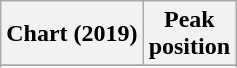<table class="wikitable plainrowheaders" style="text-align:center">
<tr>
<th scope="col">Chart (2019)</th>
<th scope="col">Peak<br>position</th>
</tr>
<tr>
</tr>
<tr>
</tr>
</table>
